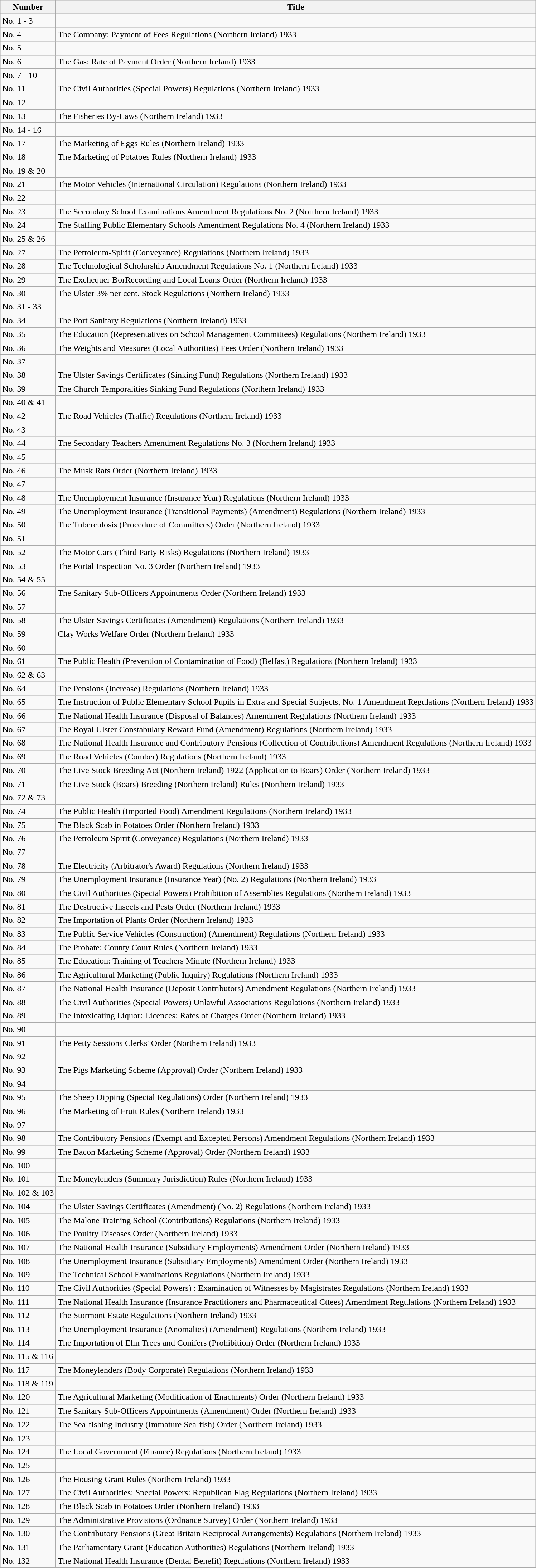<table class="wikitable collapsible">
<tr>
<th>Number</th>
<th>Title</th>
</tr>
<tr>
<td>No. 1 - 3</td>
<td></td>
</tr>
<tr>
<td>No. 4</td>
<td>The Company: Payment of Fees Regulations (Northern Ireland) 1933</td>
</tr>
<tr>
<td>No. 5</td>
<td></td>
</tr>
<tr>
<td>No. 6</td>
<td>The Gas: Rate of Payment Order (Northern Ireland) 1933</td>
</tr>
<tr>
<td>No. 7 - 10</td>
<td></td>
</tr>
<tr>
<td>No. 11</td>
<td>The Civil Authorities (Special Powers) Regulations (Northern Ireland) 1933</td>
</tr>
<tr>
<td>No. 12</td>
<td></td>
</tr>
<tr>
<td>No. 13</td>
<td>The Fisheries By-Laws (Northern Ireland) 1933</td>
</tr>
<tr>
<td>No. 14 - 16</td>
<td></td>
</tr>
<tr>
<td>No. 17</td>
<td>The Marketing of Eggs Rules (Northern Ireland) 1933</td>
</tr>
<tr>
<td>No. 18</td>
<td>The Marketing of Potatoes Rules (Northern Ireland) 1933</td>
</tr>
<tr>
<td>No. 19 & 20</td>
<td></td>
</tr>
<tr>
<td>No. 21</td>
<td>The Motor Vehicles (International Circulation) Regulations (Northern Ireland) 1933</td>
</tr>
<tr>
<td>No. 22</td>
<td></td>
</tr>
<tr>
<td>No. 23</td>
<td>The Secondary School Examinations Amendment Regulations No. 2 (Northern Ireland) 1933</td>
</tr>
<tr>
<td>No. 24</td>
<td>The Staffing Public Elementary Schools Amendment Regulations No. 4 (Northern Ireland) 1933</td>
</tr>
<tr>
<td>No. 25 & 26</td>
<td></td>
</tr>
<tr>
<td>No. 27</td>
<td>The Petroleum-Spirit (Conveyance) Regulations (Northern Ireland) 1933</td>
</tr>
<tr>
<td>No. 28</td>
<td>The Technological Scholarship Amendment Regulations No. 1 (Northern Ireland) 1933</td>
</tr>
<tr>
<td>No. 29</td>
<td>The Exchequer BorRecording and Local Loans Order (Northern Ireland) 1933</td>
</tr>
<tr>
<td>No. 30</td>
<td>The Ulster 3% per cent. Stock Regulations (Northern Ireland) 1933</td>
</tr>
<tr>
<td>No. 31 - 33</td>
<td></td>
</tr>
<tr>
<td>No. 34</td>
<td>The Port Sanitary Regulations (Northern Ireland) 1933</td>
</tr>
<tr>
<td>No. 35</td>
<td>The Education (Representatives on School Management Committees) Regulations (Northern Ireland) 1933</td>
</tr>
<tr>
<td>No. 36</td>
<td>The Weights and Measures (Local Authorities) Fees Order (Northern Ireland) 1933</td>
</tr>
<tr>
<td>No. 37</td>
<td></td>
</tr>
<tr>
<td>No. 38</td>
<td>The Ulster Savings Certificates (Sinking Fund) Regulations (Northern Ireland) 1933</td>
</tr>
<tr>
<td>No. 39</td>
<td>The Church Temporalities Sinking Fund Regulations (Northern Ireland) 1933</td>
</tr>
<tr>
<td>No. 40 & 41</td>
<td></td>
</tr>
<tr>
<td>No. 42</td>
<td>The Road Vehicles (Traffic) Regulations (Northern Ireland) 1933</td>
</tr>
<tr>
<td>No. 43</td>
<td></td>
</tr>
<tr>
<td>No. 44</td>
<td>The Secondary Teachers Amendment Regulations No. 3 (Northern Ireland) 1933</td>
</tr>
<tr>
<td>No. 45</td>
<td></td>
</tr>
<tr>
<td>No. 46</td>
<td>The Musk Rats Order (Northern Ireland) 1933</td>
</tr>
<tr>
<td>No. 47</td>
<td></td>
</tr>
<tr>
<td>No. 48</td>
<td>The Unemployment Insurance (Insurance Year) Regulations (Northern Ireland) 1933</td>
</tr>
<tr>
<td>No. 49</td>
<td>The Unemployment Insurance (Transitional Payments) (Amendment) Regulations (Northern Ireland) 1933</td>
</tr>
<tr>
<td>No. 50</td>
<td>The Tuberculosis (Procedure of Committees) Order (Northern Ireland) 1933</td>
</tr>
<tr>
<td>No. 51</td>
<td></td>
</tr>
<tr>
<td>No. 52</td>
<td>The Motor Cars (Third Party Risks) Regulations (Northern Ireland) 1933</td>
</tr>
<tr>
<td>No. 53</td>
<td>The Portal Inspection No. 3 Order (Northern Ireland) 1933</td>
</tr>
<tr>
<td>No. 54 & 55</td>
<td></td>
</tr>
<tr>
<td>No. 56</td>
<td>The Sanitary Sub-Officers Appointments Order (Northern Ireland) 1933</td>
</tr>
<tr>
<td>No. 57</td>
<td></td>
</tr>
<tr>
<td>No. 58</td>
<td>The Ulster Savings Certificates (Amendment) Regulations (Northern Ireland) 1933</td>
</tr>
<tr>
<td>No. 59</td>
<td>Clay Works Welfare Order (Northern Ireland) 1933</td>
</tr>
<tr>
<td>No. 60</td>
<td></td>
</tr>
<tr>
<td>No. 61</td>
<td>The Public Health (Prevention of Contamination of Food) (Belfast) Regulations (Northern Ireland) 1933</td>
</tr>
<tr>
<td>No. 62 & 63</td>
<td></td>
</tr>
<tr>
<td>No. 64</td>
<td>The Pensions (Increase) Regulations (Northern Ireland) 1933</td>
</tr>
<tr>
<td>No. 65</td>
<td>The Instruction of Public Elementary School Pupils in Extra and Special Subjects, No. 1 Amendment Regulations (Northern Ireland) 1933</td>
</tr>
<tr>
<td>No. 66</td>
<td>The National Health Insurance (Disposal of Balances) Amendment Regulations (Northern Ireland) 1933</td>
</tr>
<tr>
<td>No. 67</td>
<td>The Royal Ulster Constabulary Reward Fund (Amendment) Regulations (Northern Ireland) 1933</td>
</tr>
<tr>
<td>No. 68</td>
<td>The National Health Insurance and Contributory Pensions (Collection of Contributions) Amendment Regulations (Northern Ireland) 1933</td>
</tr>
<tr>
<td>No. 69</td>
<td>The Road Vehicles (Comber) Regulations (Northern Ireland) 1933</td>
</tr>
<tr>
<td>No. 70</td>
<td>The Live Stock Breeding Act (Northern Ireland) 1922 (Application to Boars) Order (Northern Ireland) 1933</td>
</tr>
<tr>
<td>No. 71</td>
<td>The Live Stock (Boars) Breeding (Northern Ireland) Rules (Northern Ireland) 1933</td>
</tr>
<tr>
<td>No. 72 & 73</td>
<td></td>
</tr>
<tr>
<td>No. 74</td>
<td>The Public Health (Imported Food) Amendment Regulations (Northern Ireland) 1933</td>
</tr>
<tr>
<td>No. 75</td>
<td>The Black Scab in Potatoes Order (Northern Ireland) 1933</td>
</tr>
<tr>
<td>No. 76</td>
<td>The Petroleum Spirit (Conveyance) Regulations (Northern Ireland) 1933</td>
</tr>
<tr>
<td>No. 77</td>
<td></td>
</tr>
<tr>
<td>No. 78</td>
<td>The Electricity (Arbitrator's Award) Regulations (Northern Ireland) 1933</td>
</tr>
<tr>
<td>No. 79</td>
<td>The Unemployment Insurance (Insurance Year) (No. 2) Regulations (Northern Ireland) 1933</td>
</tr>
<tr>
<td>No. 80</td>
<td>The Civil Authorities (Special Powers) Prohibition of Assemblies Regulations (Northern Ireland) 1933</td>
</tr>
<tr>
<td>No. 81</td>
<td>The Destructive Insects and Pests Order (Northern Ireland) 1933</td>
</tr>
<tr>
<td>No. 82</td>
<td>The Importation of Plants Order (Northern Ireland) 1933</td>
</tr>
<tr>
<td>No. 83</td>
<td>The Public Service Vehicles (Construction) (Amendment) Regulations (Northern Ireland) 1933</td>
</tr>
<tr>
<td>No. 84</td>
<td>The Probate: County Court Rules (Northern Ireland) 1933</td>
</tr>
<tr>
<td>No. 85</td>
<td>The Education: Training of Teachers Minute (Northern Ireland) 1933</td>
</tr>
<tr>
<td>No. 86</td>
<td>The Agricultural Marketing (Public Inquiry) Regulations (Northern Ireland) 1933</td>
</tr>
<tr>
<td>No. 87</td>
<td>The National Health Insurance (Deposit Contributors) Amendment Regulations (Northern Ireland) 1933</td>
</tr>
<tr>
<td>No. 88</td>
<td>The Civil Authorities (Special Powers) Unlawful Associations Regulations (Northern Ireland) 1933</td>
</tr>
<tr>
<td>No. 89</td>
<td>The Intoxicating Liquor: Licences: Rates of Charges Order (Northern Ireland) 1933</td>
</tr>
<tr>
<td>No. 90</td>
<td></td>
</tr>
<tr>
<td>No. 91</td>
<td>The Petty Sessions Clerks' Order (Northern Ireland) 1933</td>
</tr>
<tr>
<td>No. 92</td>
<td></td>
</tr>
<tr>
<td>No. 93</td>
<td>The Pigs Marketing Scheme (Approval) Order (Northern Ireland) 1933</td>
</tr>
<tr>
<td>No. 94</td>
<td></td>
</tr>
<tr>
<td>No. 95</td>
<td>The Sheep Dipping (Special Regulations) Order (Northern Ireland) 1933</td>
</tr>
<tr>
<td>No. 96</td>
<td>The Marketing of Fruit Rules (Northern Ireland) 1933</td>
</tr>
<tr>
<td>No. 97</td>
<td></td>
</tr>
<tr>
<td>No. 98</td>
<td>The Contributory Pensions (Exempt and Excepted Persons) Amendment Regulations (Northern Ireland) 1933</td>
</tr>
<tr>
<td>No. 99</td>
<td>The Bacon Marketing Scheme (Approval) Order (Northern Ireland) 1933</td>
</tr>
<tr>
<td>No. 100</td>
<td></td>
</tr>
<tr>
<td>No. 101</td>
<td>The Moneylenders (Summary Jurisdiction) Rules (Northern Ireland) 1933</td>
</tr>
<tr>
<td>No. 102 & 103</td>
<td></td>
</tr>
<tr>
<td>No. 104</td>
<td>The Ulster Savings Certificates (Amendment) (No. 2) Regulations (Northern Ireland) 1933</td>
</tr>
<tr>
<td>No. 105</td>
<td>The Malone Training School (Contributions) Regulations (Northern Ireland) 1933</td>
</tr>
<tr>
<td>No. 106</td>
<td>The Poultry Diseases Order (Northern Ireland) 1933</td>
</tr>
<tr>
<td>No. 107</td>
<td>The National Health Insurance (Subsidiary Employments) Amendment Order (Northern Ireland) 1933</td>
</tr>
<tr>
<td>No. 108</td>
<td>The Unemployment Insurance (Subsidiary Employments) Amendment Order (Northern Ireland) 1933</td>
</tr>
<tr>
<td>No. 109</td>
<td>The Technical School Examinations Regulations (Northern Ireland) 1933</td>
</tr>
<tr>
<td>No. 110</td>
<td>The Civil Authorities (Special Powers) : Examination of Witnesses by Magistrates Regulations (Northern Ireland) 1933</td>
</tr>
<tr>
<td>No. 111</td>
<td>The National Health Insurance (Insurance Practitioners and Pharmaceutical Cttees) Amendment Regulations (Northern Ireland) 1933</td>
</tr>
<tr>
<td>No. 112</td>
<td>The Stormont Estate Regulations (Northern Ireland) 1933</td>
</tr>
<tr>
<td>No. 113</td>
<td>The Unemployment Insurance (Anomalies) (Amendment) Regulations (Northern Ireland) 1933</td>
</tr>
<tr>
<td>No. 114</td>
<td>The Importation of Elm Trees and Conifers (Prohibition) Order (Northern Ireland) 1933</td>
</tr>
<tr>
<td>No. 115 & 116</td>
<td></td>
</tr>
<tr>
<td>No. 117</td>
<td>The Moneylenders (Body Corporate) Regulations (Northern Ireland) 1933</td>
</tr>
<tr>
<td>No. 118 & 119</td>
<td></td>
</tr>
<tr>
<td>No. 120</td>
<td>The Agricultural Marketing (Modification of Enactments) Order (Northern Ireland) 1933</td>
</tr>
<tr>
<td>No. 121</td>
<td>The Sanitary Sub-Officers Appointments (Amendment) Order (Northern Ireland) 1933</td>
</tr>
<tr>
<td>No. 122</td>
<td>The Sea-fishing Industry (Immature Sea-fish) Order (Northern Ireland) 1933</td>
</tr>
<tr>
<td>No. 123</td>
<td></td>
</tr>
<tr>
<td>No. 124</td>
<td>The Local Government (Finance) Regulations (Northern Ireland) 1933</td>
</tr>
<tr>
<td>No. 125</td>
<td></td>
</tr>
<tr>
<td>No. 126</td>
<td>The Housing Grant Rules (Northern Ireland) 1933</td>
</tr>
<tr>
<td>No. 127</td>
<td>The Civil Authorities: Special Powers: Republican Flag Regulations (Northern Ireland) 1933</td>
</tr>
<tr>
<td>No. 128</td>
<td>The Black Scab in Potatoes Order (Northern Ireland) 1933</td>
</tr>
<tr>
<td>No. 129</td>
<td>The Administrative Provisions (Ordnance Survey) Order (Northern Ireland) 1933</td>
</tr>
<tr>
<td>No. 130</td>
<td>The Contributory Pensions (Great Britain Reciprocal Arrangements) Regulations (Northern Ireland) 1933</td>
</tr>
<tr>
<td>No. 131</td>
<td>The Parliamentary Grant (Education Authorities) Regulations (Northern Ireland) 1933</td>
</tr>
<tr>
<td>No. 132</td>
<td>The National Health Insurance (Dental Benefit) Regulations (Northern Ireland) 1933</td>
</tr>
</table>
